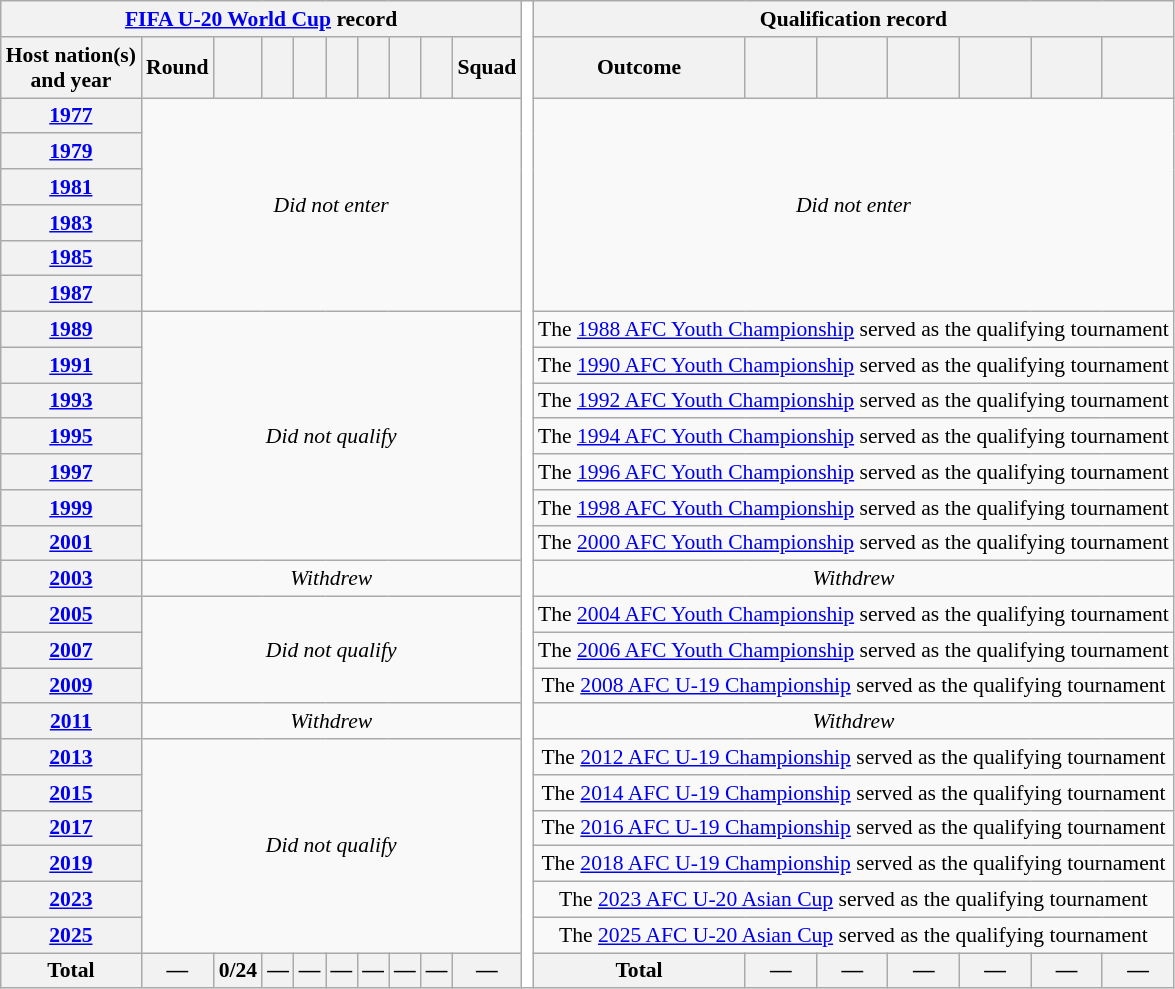<table class="wikitable" style="font-size:90%; text-align:center;">
<tr>
<th colspan=10><a href='#'>FIFA U-20 World Cup</a> record</th>
<th rowspan="27" style="width:1%;background:white"></th>
<th colspan=7>Qualification record</th>
</tr>
<tr>
<th scope="col">Host nation(s)<br>and year</th>
<th scope="col">Round</th>
<th scope="col"></th>
<th scope="col"></th>
<th scope="col"></th>
<th scope="col"></th>
<th scope="col"></th>
<th scope="col"></th>
<th scope="col"></th>
<th scope="col">Squad</th>
<th scope="col">Outcome</th>
<th scope="col"></th>
<th scope="col"></th>
<th scope="col"></th>
<th scope="col"></th>
<th scope="col"></th>
<th scope="col"></th>
</tr>
<tr>
<th scope="row"> <a href='#'>1977</a></th>
<td colspan="9" rowspan="6"><em>Did not enter</em></td>
<td colspan="7" rowspan="6"><em>Did not enter</em></td>
</tr>
<tr>
<th scope="row"> <a href='#'>1979</a></th>
</tr>
<tr>
<th scope="row"> <a href='#'>1981</a></th>
</tr>
<tr>
<th scope="row"> <a href='#'>1983</a></th>
</tr>
<tr>
<th scope="row"> <a href='#'>1985</a></th>
</tr>
<tr>
<th scope="row"> <a href='#'>1987</a></th>
</tr>
<tr>
<th scope="row"> <a href='#'>1989</a></th>
<td colspan="9" rowspan="7"><em>Did not qualify</em></td>
<td colspan="7">The <a href='#'>1988 AFC Youth Championship</a> served as the qualifying tournament</td>
</tr>
<tr>
<th scope="row"> <a href='#'>1991</a></th>
<td colspan="7">The <a href='#'>1990 AFC Youth Championship</a> served as the qualifying tournament</td>
</tr>
<tr>
<th scope="row"> <a href='#'>1993</a></th>
<td colspan="7">The <a href='#'>1992 AFC Youth Championship</a> served as the qualifying tournament</td>
</tr>
<tr>
<th scope="row"> <a href='#'>1995</a></th>
<td colspan="7">The <a href='#'>1994 AFC Youth Championship</a> served as the qualifying tournament</td>
</tr>
<tr>
<th scope="row"> <a href='#'>1997</a></th>
<td colspan="7">The <a href='#'>1996 AFC Youth Championship</a> served as the qualifying tournament</td>
</tr>
<tr>
<th scope="row"> <a href='#'>1999</a></th>
<td colspan="7">The <a href='#'>1998 AFC Youth Championship</a> served as the qualifying tournament</td>
</tr>
<tr>
<th scope="row"> <a href='#'>2001</a></th>
<td colspan="7">The <a href='#'>2000 AFC Youth Championship</a> served as the qualifying tournament</td>
</tr>
<tr>
<th scope="row"> <a href='#'>2003</a></th>
<td colspan="9"><em>Withdrew</em></td>
<td colspan="7"><em>Withdrew</em></td>
</tr>
<tr>
<th scope="row"> <a href='#'>2005</a></th>
<td colspan="9" rowspan="3"><em>Did not qualify</em></td>
<td colspan="7">The <a href='#'>2004 AFC Youth Championship</a> served as the qualifying tournament</td>
</tr>
<tr>
<th scope="row"> <a href='#'>2007</a></th>
<td colspan="7">The <a href='#'>2006 AFC Youth Championship</a> served as the qualifying tournament</td>
</tr>
<tr>
<th scope="row"> <a href='#'>2009</a></th>
<td colspan="7">The <a href='#'>2008 AFC U-19 Championship</a> served as the qualifying tournament</td>
</tr>
<tr>
<th scope="row"> <a href='#'>2011</a></th>
<td colspan="9"><em>Withdrew</em></td>
<td colspan="7"><em>Withdrew</em></td>
</tr>
<tr>
<th scope="row"> <a href='#'>2013</a></th>
<td colspan="9" rowspan="6"><em>Did not qualify</em></td>
<td colspan="7">The <a href='#'>2012 AFC U-19 Championship</a> served as the qualifying tournament</td>
</tr>
<tr>
<th scope="row"> <a href='#'>2015</a></th>
<td colspan="7">The <a href='#'>2014 AFC U-19 Championship</a> served as the qualifying tournament</td>
</tr>
<tr>
<th scope="row"> <a href='#'>2017</a></th>
<td colspan="7">The <a href='#'>2016 AFC U-19 Championship</a> served as the qualifying tournament</td>
</tr>
<tr>
<th scope="row"> <a href='#'>2019</a></th>
<td colspan="7">The <a href='#'>2018 AFC U-19 Championship</a> served as the qualifying tournament</td>
</tr>
<tr>
<th scope="row"> <a href='#'>2023</a></th>
<td colspan="7">The <a href='#'>2023 AFC U-20 Asian Cup</a> served as the qualifying tournament</td>
</tr>
<tr>
<th scope="row"> <a href='#'>2025</a></th>
<td colspan="7">The <a href='#'>2025 AFC U-20 Asian Cup</a> served as the qualifying tournament</td>
</tr>
<tr>
<th>Total</th>
<th>—</th>
<th>0/24</th>
<th>—</th>
<th>—</th>
<th>—</th>
<th>—</th>
<th>—</th>
<th>—</th>
<th>—</th>
<th>Total</th>
<th>—</th>
<th>—</th>
<th>—</th>
<th>—</th>
<th>—</th>
<th>—</th>
</tr>
</table>
